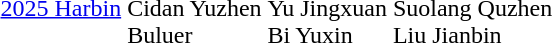<table>
<tr>
<td><a href='#'>2025 Harbin</a></td>
<td><br>Cidan Yuzhen<br>Buluer</td>
<td><br>Yu Jingxuan<br>Bi Yuxin</td>
<td><br>Suolang Quzhen<br>Liu Jianbin</td>
</tr>
</table>
